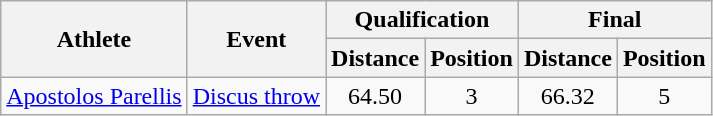<table class="wikitable">
<tr>
<th rowspan="2">Athlete</th>
<th rowspan="2">Event</th>
<th colspan="2">Qualification</th>
<th colspan="2">Final</th>
</tr>
<tr>
<th>Distance</th>
<th>Position</th>
<th>Distance</th>
<th>Position</th>
</tr>
<tr style=text-align:center>
<td style=text-align:left><a href='#'>Apostolos Parellis</a></td>
<td style=text-align:left><a href='#'>Discus throw</a></td>
<td>64.50</td>
<td>3</td>
<td>66.32</td>
<td>5</td>
</tr>
</table>
